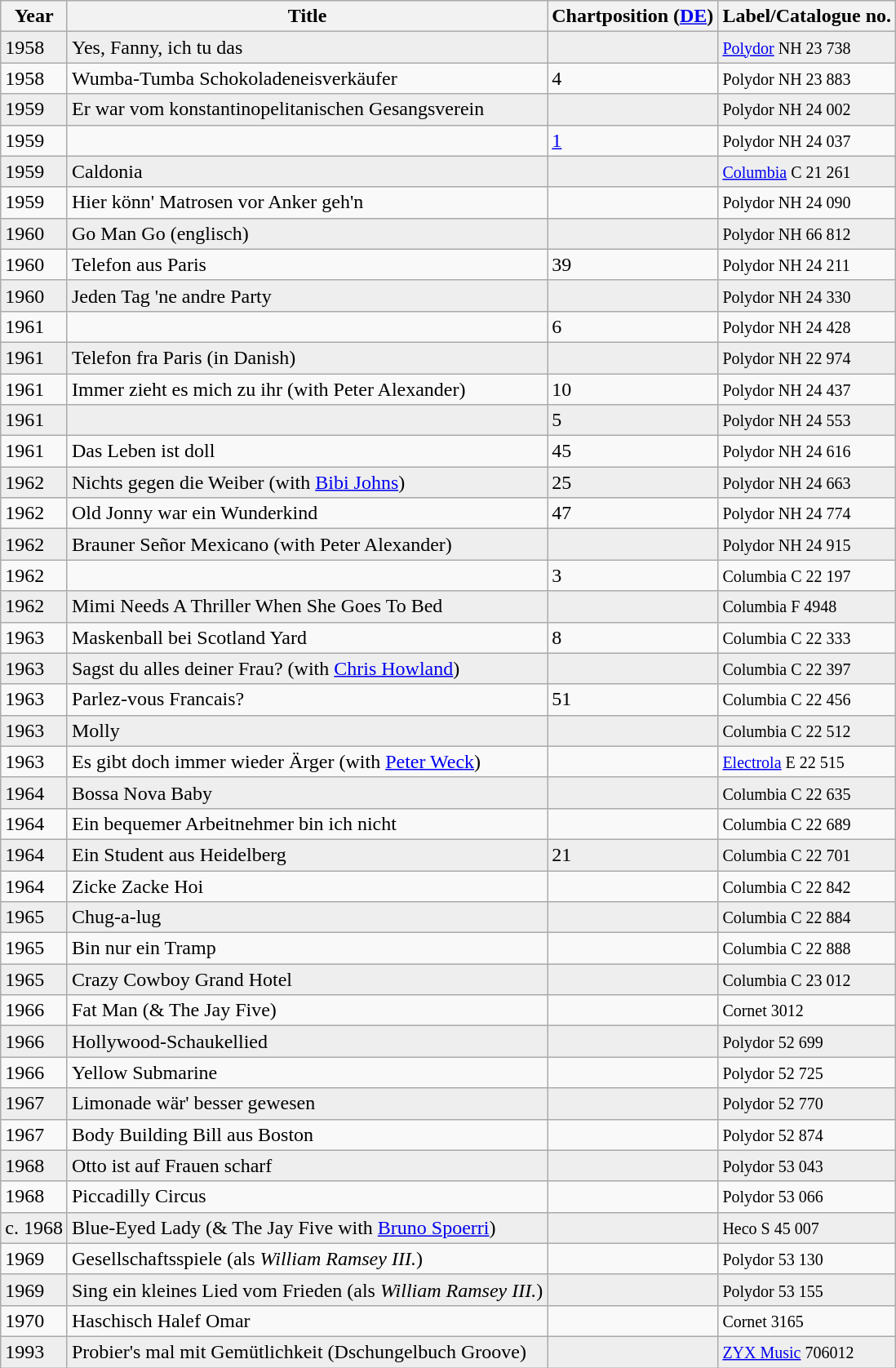<table class="wikitable">
<tr class="hintergrundfarbe6">
<th>Year</th>
<th>Title</th>
<th>Chartposition (<a href='#'>DE</a>)</th>
<th>Label/Catalogue no.</th>
</tr>
<tr style="background:#eee;">
<td>1958</td>
<td>Yes, Fanny, ich tu das</td>
<td></td>
<td><small><a href='#'>Polydor</a> NH 23 738</small></td>
</tr>
<tr>
<td>1958</td>
<td>Wumba-Tumba Schokoladeneisverkäufer</td>
<td>4</td>
<td><small>Polydor NH 23 883</small></td>
</tr>
<tr style="background:#eee;">
<td>1959</td>
<td>Er war vom konstantinopelitanischen Gesangsverein<br></td>
<td></td>
<td><small>Polydor NH 24 002</small></td>
</tr>
<tr>
<td>1959</td>
<td></td>
<td><a href='#'>1</a></td>
<td><small>Polydor NH 24 037</small></td>
</tr>
<tr style="background:#eee;">
<td>1959</td>
<td>Caldonia</td>
<td></td>
<td><small><a href='#'>Columbia</a> C 21 261</small></td>
</tr>
<tr>
<td>1959</td>
<td>Hier könn' Matrosen vor Anker geh'n</td>
<td></td>
<td><small>Polydor NH 24 090</small></td>
</tr>
<tr style="background:#eee;">
<td>1960</td>
<td>Go Man Go (englisch)</td>
<td></td>
<td><small>Polydor NH 66 812</small></td>
</tr>
<tr>
<td>1960</td>
<td>Telefon aus Paris</td>
<td>39</td>
<td><small>Polydor NH 24 211</small></td>
</tr>
<tr style="background:#eee;">
<td>1960</td>
<td>Jeden Tag 'ne andre Party</td>
<td></td>
<td><small>Polydor NH 24 330</small></td>
</tr>
<tr>
<td>1961</td>
<td></td>
<td>6</td>
<td><small>Polydor NH 24 428</small></td>
</tr>
<tr style="background:#eee;">
<td>1961</td>
<td>Telefon fra Paris (in Danish)</td>
<td></td>
<td><small>Polydor NH 22 974</small></td>
</tr>
<tr>
<td>1961</td>
<td>Immer zieht es mich zu ihr (with Peter Alexander)</td>
<td>10</td>
<td><small>Polydor NH 24 437</small></td>
</tr>
<tr style="background:#eee;">
<td>1961</td>
<td></td>
<td>5</td>
<td><small>Polydor NH 24 553</small></td>
</tr>
<tr>
<td>1961</td>
<td>Das Leben ist doll</td>
<td>45</td>
<td><small>Polydor NH 24 616</small></td>
</tr>
<tr style="background:#eee;">
<td>1962</td>
<td>Nichts gegen die Weiber (with <a href='#'>Bibi Johns</a>)</td>
<td>25</td>
<td><small>Polydor NH 24 663</small></td>
</tr>
<tr>
<td>1962</td>
<td>Old Jonny war ein Wunderkind</td>
<td>47</td>
<td><small>Polydor NH 24 774</small></td>
</tr>
<tr style="background:#eee;">
<td>1962</td>
<td>Brauner Señor Mexicano (with Peter Alexander)</td>
<td></td>
<td><small>Polydor NH 24 915</small></td>
</tr>
<tr>
<td>1962</td>
<td></td>
<td>3</td>
<td><small>Columbia C 22 197</small></td>
</tr>
<tr style="background:#eee;">
<td>1962</td>
<td>Mimi Needs A Thriller When She Goes To Bed</td>
<td></td>
<td><small>Columbia F 4948</small></td>
</tr>
<tr>
<td>1963</td>
<td>Maskenball bei Scotland Yard</td>
<td>8</td>
<td><small>Columbia C 22 333</small></td>
</tr>
<tr style="background:#eee;">
<td>1963</td>
<td>Sagst du alles deiner Frau? (with <a href='#'>Chris Howland</a>)</td>
<td></td>
<td><small>Columbia C 22 397</small></td>
</tr>
<tr>
<td>1963</td>
<td>Parlez-vous Francais?</td>
<td>51</td>
<td><small>Columbia C 22 456</small></td>
</tr>
<tr style="background:#eee;">
<td>1963</td>
<td>Molly</td>
<td></td>
<td><small>Columbia C 22 512</small></td>
</tr>
<tr>
<td>1963</td>
<td>Es gibt doch immer wieder Ärger (with <a href='#'>Peter Weck</a>)</td>
<td></td>
<td><small><a href='#'>Electrola</a> E 22 515</small></td>
</tr>
<tr style="background:#eee;">
<td>1964</td>
<td>Bossa Nova Baby</td>
<td></td>
<td><small>Columbia C 22 635</small></td>
</tr>
<tr>
<td>1964</td>
<td>Ein bequemer Arbeitnehmer bin ich nicht</td>
<td></td>
<td><small>Columbia C 22 689</small></td>
</tr>
<tr style="background:#eee;">
<td>1964</td>
<td>Ein Student aus Heidelberg</td>
<td>21</td>
<td><small>Columbia C 22 701</small></td>
</tr>
<tr>
<td>1964</td>
<td>Zicke Zacke Hoi</td>
<td></td>
<td><small>Columbia C 22 842</small></td>
</tr>
<tr style="background:#eee;">
<td>1965</td>
<td>Chug-a-lug</td>
<td></td>
<td><small>Columbia C 22 884</small></td>
</tr>
<tr>
<td>1965</td>
<td>Bin nur ein Tramp</td>
<td></td>
<td><small>Columbia C 22 888</small></td>
</tr>
<tr style="background:#eee;">
<td>1965</td>
<td>Crazy Cowboy Grand Hotel</td>
<td></td>
<td><small>Columbia C 23 012</small></td>
</tr>
<tr>
<td>1966</td>
<td>Fat Man (& The Jay Five)</td>
<td></td>
<td><small>Cornet 3012</small></td>
</tr>
<tr style="background:#eee;">
<td>1966</td>
<td>Hollywood-Schaukellied</td>
<td></td>
<td><small>Polydor  52 699</small></td>
</tr>
<tr>
<td>1966</td>
<td>Yellow Submarine</td>
<td></td>
<td><small>Polydor 52 725</small></td>
</tr>
<tr style="background:#eee;">
<td>1967</td>
<td>Limonade wär' besser gewesen</td>
<td></td>
<td><small>Polydor 52 770</small></td>
</tr>
<tr>
<td>1967</td>
<td>Body Building Bill aus Boston</td>
<td></td>
<td><small>Polydor 52 874</small></td>
</tr>
<tr style="background:#eee;">
<td>1968</td>
<td>Otto ist auf Frauen scharf</td>
<td></td>
<td><small>Polydor 53 043</small></td>
</tr>
<tr>
<td>1968</td>
<td>Piccadilly Circus</td>
<td></td>
<td><small>Polydor 53 066</small></td>
</tr>
<tr style="background:#eee;">
<td>c. 1968</td>
<td>Blue-Eyed Lady (& The Jay Five with <a href='#'>Bruno Spoerri</a>)</td>
<td></td>
<td><small>Heco S 45 007</small></td>
</tr>
<tr>
<td>1969</td>
<td>Gesellschaftsspiele (als <em>William Ramsey III.</em>)</td>
<td></td>
<td><small>Polydor 53 130</small></td>
</tr>
<tr style="background:#eee;">
<td>1969</td>
<td>Sing ein kleines Lied vom Frieden (als <em>William Ramsey III.</em>)</td>
<td></td>
<td><small>Polydor 53 155</small></td>
</tr>
<tr>
<td>1970</td>
<td>Haschisch Halef Omar</td>
<td></td>
<td><small>Cornet 3165</small></td>
</tr>
<tr style="background:#eee;">
<td>1993</td>
<td>Probier's mal mit Gemütlichkeit (Dschungelbuch Groove)</td>
<td></td>
<td><small><a href='#'>ZYX Music</a> 706012</small></td>
</tr>
</table>
